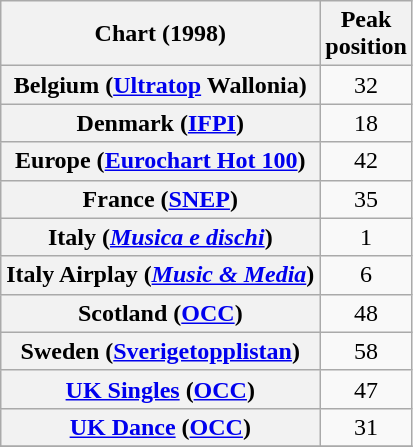<table class="wikitable sortable plainrowheaders" style="text-align:center">
<tr>
<th scope="col">Chart (1998)</th>
<th scope="col">Peak<br>position</th>
</tr>
<tr>
<th scope="row">Belgium (<a href='#'>Ultratop</a> Wallonia)</th>
<td>32</td>
</tr>
<tr>
<th scope="row">Denmark (<a href='#'>IFPI</a>)</th>
<td>18</td>
</tr>
<tr>
<th scope="row">Europe (<a href='#'>Eurochart Hot 100</a>)</th>
<td>42</td>
</tr>
<tr>
<th scope="row">France (<a href='#'>SNEP</a>)</th>
<td>35</td>
</tr>
<tr>
<th scope="row">Italy (<em><a href='#'>Musica e dischi</a></em>)</th>
<td>1</td>
</tr>
<tr>
<th scope="row">Italy Airplay (<em><a href='#'>Music & Media</a></em>)</th>
<td>6</td>
</tr>
<tr>
<th scope="row">Scotland (<a href='#'>OCC</a>)</th>
<td>48</td>
</tr>
<tr>
<th scope="row">Sweden (<a href='#'>Sverigetopplistan</a>)</th>
<td>58</td>
</tr>
<tr>
<th scope="row"><a href='#'>UK Singles</a> (<a href='#'>OCC</a>)</th>
<td>47</td>
</tr>
<tr>
<th scope="row"><a href='#'>UK Dance</a> (<a href='#'>OCC</a>)</th>
<td>31</td>
</tr>
<tr>
</tr>
</table>
